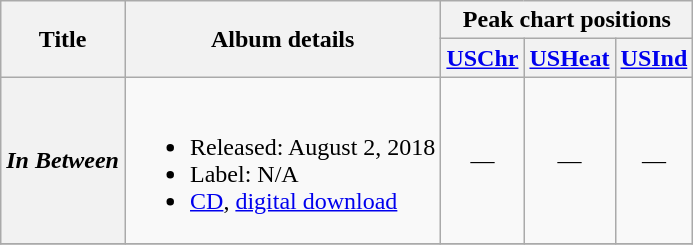<table class="wikitable">
<tr>
<th rowspan="2">Title</th>
<th rowspan="2">Album details</th>
<th colspan="3">Peak chart positions</th>
</tr>
<tr>
<th><a href='#'>USChr</a></th>
<th><a href='#'>USHeat</a></th>
<th><a href='#'>USInd</a></th>
</tr>
<tr>
<th><em>In Between</em></th>
<td><br><ul><li>Released: August 2, 2018</li><li>Label: N/A</li><li><a href='#'>CD</a>, <a href='#'>digital download</a></li></ul></td>
<td align="center">—</td>
<td align="center">—</td>
<td align="center">—</td>
</tr>
<tr>
</tr>
</table>
